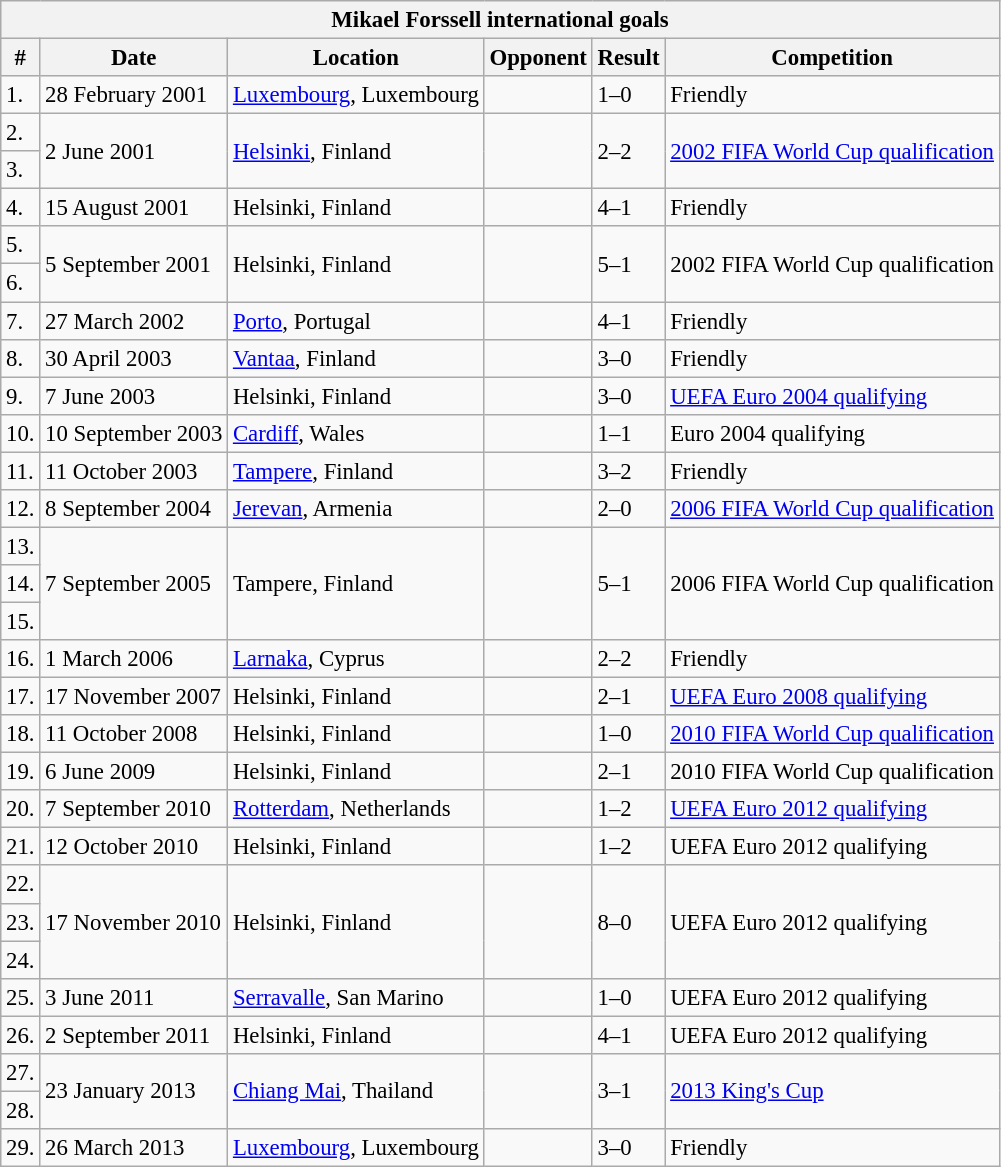<table class="wikitable" style="font-size:95%">
<tr>
<th colspan="6"><strong>Mikael Forssell international goals</strong></th>
</tr>
<tr>
<th>#</th>
<th>Date</th>
<th>Location</th>
<th>Opponent</th>
<th>Result</th>
<th>Competition</th>
</tr>
<tr>
<td>1.</td>
<td>28 February 2001</td>
<td><a href='#'>Luxembourg</a>, Luxembourg</td>
<td></td>
<td>1–0</td>
<td>Friendly</td>
</tr>
<tr>
<td>2.</td>
<td rowspan="2">2 June 2001</td>
<td rowspan="2"><a href='#'>Helsinki</a>, Finland</td>
<td rowspan="2"></td>
<td rowspan="2">2–2</td>
<td rowspan="2"><a href='#'>2002 FIFA World Cup qualification</a></td>
</tr>
<tr>
<td>3.</td>
</tr>
<tr>
<td>4.</td>
<td>15 August 2001</td>
<td>Helsinki, Finland</td>
<td></td>
<td>4–1</td>
<td>Friendly</td>
</tr>
<tr>
<td>5.</td>
<td rowspan="2">5 September 2001</td>
<td rowspan="2">Helsinki, Finland</td>
<td rowspan="2"></td>
<td rowspan="2">5–1</td>
<td rowspan="2">2002 FIFA World Cup qualification</td>
</tr>
<tr>
<td>6.</td>
</tr>
<tr>
<td>7.</td>
<td>27 March 2002</td>
<td><a href='#'>Porto</a>, Portugal</td>
<td></td>
<td>4–1</td>
<td>Friendly</td>
</tr>
<tr>
<td>8.</td>
<td>30 April 2003</td>
<td><a href='#'>Vantaa</a>, Finland</td>
<td></td>
<td>3–0</td>
<td>Friendly</td>
</tr>
<tr>
<td>9.</td>
<td>7 June 2003</td>
<td>Helsinki, Finland</td>
<td></td>
<td>3–0</td>
<td><a href='#'>UEFA Euro 2004 qualifying</a></td>
</tr>
<tr>
<td>10.</td>
<td>10 September 2003</td>
<td><a href='#'>Cardiff</a>, Wales</td>
<td></td>
<td>1–1</td>
<td>Euro 2004 qualifying</td>
</tr>
<tr>
<td>11.</td>
<td>11 October 2003</td>
<td><a href='#'>Tampere</a>, Finland</td>
<td></td>
<td>3–2</td>
<td>Friendly</td>
</tr>
<tr>
<td>12.</td>
<td>8 September 2004</td>
<td><a href='#'>Jerevan</a>, Armenia</td>
<td></td>
<td>2–0</td>
<td><a href='#'>2006 FIFA World Cup qualification</a></td>
</tr>
<tr>
<td>13.</td>
<td rowspan="3">7 September 2005</td>
<td rowspan="3">Tampere, Finland</td>
<td rowspan="3"></td>
<td rowspan="3">5–1</td>
<td rowspan="3">2006 FIFA World Cup qualification</td>
</tr>
<tr>
<td>14.</td>
</tr>
<tr>
<td>15.</td>
</tr>
<tr>
<td>16.</td>
<td>1 March 2006</td>
<td><a href='#'>Larnaka</a>, Cyprus</td>
<td></td>
<td>2–2</td>
<td>Friendly</td>
</tr>
<tr>
<td>17.</td>
<td>17 November 2007</td>
<td>Helsinki, Finland</td>
<td></td>
<td>2–1</td>
<td><a href='#'>UEFA Euro 2008 qualifying</a></td>
</tr>
<tr>
<td>18.</td>
<td>11 October 2008</td>
<td>Helsinki, Finland</td>
<td></td>
<td>1–0</td>
<td><a href='#'>2010 FIFA World Cup qualification</a></td>
</tr>
<tr>
<td>19.</td>
<td>6 June 2009</td>
<td>Helsinki, Finland</td>
<td></td>
<td>2–1</td>
<td>2010 FIFA World Cup qualification</td>
</tr>
<tr>
<td>20.</td>
<td>7 September 2010</td>
<td><a href='#'>Rotterdam</a>, Netherlands</td>
<td></td>
<td>1–2</td>
<td><a href='#'>UEFA Euro 2012 qualifying</a></td>
</tr>
<tr>
<td>21.</td>
<td>12 October 2010</td>
<td>Helsinki, Finland</td>
<td></td>
<td>1–2</td>
<td>UEFA Euro 2012 qualifying</td>
</tr>
<tr>
<td>22.</td>
<td rowspan="3">17 November 2010</td>
<td rowspan="3">Helsinki, Finland</td>
<td rowspan="3"></td>
<td rowspan="3">8–0</td>
<td rowspan="3">UEFA Euro 2012 qualifying</td>
</tr>
<tr>
<td>23.</td>
</tr>
<tr>
<td>24.</td>
</tr>
<tr>
<td>25.</td>
<td>3 June 2011</td>
<td><a href='#'>Serravalle</a>, San Marino</td>
<td></td>
<td>1–0</td>
<td>UEFA Euro 2012 qualifying</td>
</tr>
<tr>
<td>26.</td>
<td>2 September 2011</td>
<td>Helsinki, Finland</td>
<td></td>
<td>4–1</td>
<td>UEFA Euro 2012 qualifying</td>
</tr>
<tr>
<td>27.</td>
<td rowspan="2">23 January 2013</td>
<td rowspan="2"><a href='#'>Chiang Mai</a>, Thailand</td>
<td rowspan="2"></td>
<td rowspan="2">3–1</td>
<td rowspan="2"><a href='#'>2013 King's Cup</a></td>
</tr>
<tr>
<td>28.</td>
</tr>
<tr>
<td>29.</td>
<td>26 March 2013</td>
<td><a href='#'>Luxembourg</a>, Luxembourg</td>
<td></td>
<td>3–0</td>
<td>Friendly</td>
</tr>
</table>
